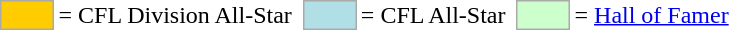<table>
<tr>
<td style="background-color:#FFCC00; border:1px solid #aaaaaa; width:2em;"></td>
<td>= CFL Division All-Star</td>
<td></td>
<td style="background-color:#B0E0E6; border:1px solid #aaaaaa; width:2em;"></td>
<td>= CFL All-Star</td>
<td></td>
<td style="background-color:#CCFFCC; border:1px solid #aaaaaa; width:2em;"></td>
<td>= <a href='#'>Hall of Famer</a></td>
</tr>
</table>
